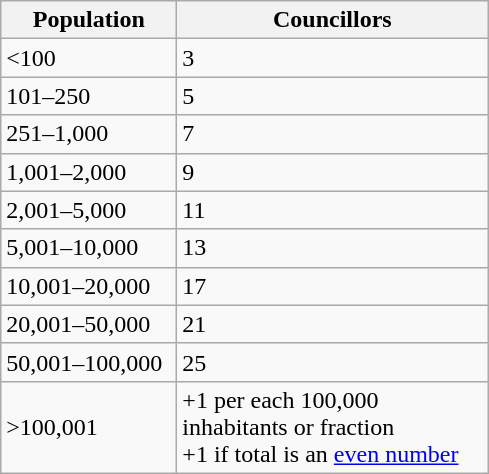<table class="wikitable" style="text-align:left;">
<tr>
<th width="110">Population</th>
<th width="200">Councillors</th>
</tr>
<tr>
<td><100</td>
<td>3</td>
</tr>
<tr>
<td>101–250</td>
<td>5</td>
</tr>
<tr>
<td>251–1,000</td>
<td>7</td>
</tr>
<tr>
<td>1,001–2,000</td>
<td>9</td>
</tr>
<tr>
<td>2,001–5,000</td>
<td>11</td>
</tr>
<tr>
<td>5,001–10,000</td>
<td>13</td>
</tr>
<tr>
<td>10,001–20,000</td>
<td>17</td>
</tr>
<tr>
<td>20,001–50,000</td>
<td>21</td>
</tr>
<tr>
<td>50,001–100,000</td>
<td>25</td>
</tr>
<tr>
<td>>100,001</td>
<td>+1 per each 100,000 inhabitants or fraction<br>+1 if total is an <a href='#'>even number</a></td>
</tr>
</table>
